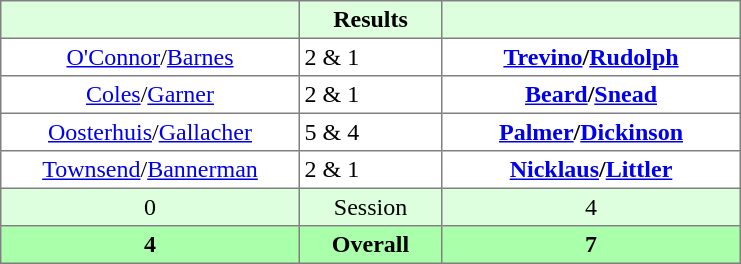<table border="1" cellpadding="3" style="border-collapse:collapse; text-align:center;">
<tr style="background:#dfd;">
<th style="width:12em;"></th>
<th style="width:5.5em;">Results</th>
<th style="width:12em;"></th>
</tr>
<tr>
<td><a href='#'>O'Connor</a>/<a href='#'>Barnes</a></td>
<td align=left> 2 & 1</td>
<td><strong><a href='#'>Trevino</a>/<a href='#'>Rudolph</a></strong></td>
</tr>
<tr>
<td><a href='#'>Coles</a>/<a href='#'>Garner</a></td>
<td align=left> 2 & 1</td>
<td><strong><a href='#'>Beard</a>/<a href='#'>Snead</a></strong></td>
</tr>
<tr>
<td><a href='#'>Oosterhuis</a>/<a href='#'>Gallacher</a></td>
<td align=left> 5 & 4</td>
<td><strong><a href='#'>Palmer</a>/<a href='#'>Dickinson</a></strong></td>
</tr>
<tr>
<td><a href='#'>Townsend</a>/<a href='#'>Bannerman</a></td>
<td align=left> 2 & 1</td>
<td><strong><a href='#'>Nicklaus</a>/<a href='#'>Littler</a></strong></td>
</tr>
<tr style="background:#dfd;">
<td>0</td>
<td>Session</td>
<td>4</td>
</tr>
<tr style="background:#afa;">
<th>4</th>
<th>Overall</th>
<th>7</th>
</tr>
</table>
